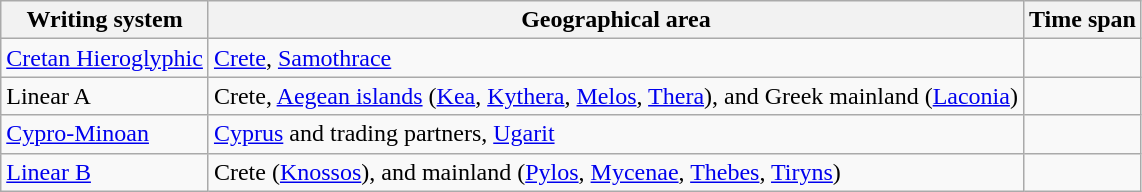<table class="wikitable sortable">
<tr style="text-align:left; vertical-align:top;" ">
<th>Writing system</th>
<th>Geographical area</th>
<th>Time span</th>
</tr>
<tr>
<td><a href='#'>Cretan Hieroglyphic</a></td>
<td><a href='#'>Crete</a>, <a href='#'>Samothrace</a></td>
<td></td>
</tr>
<tr>
<td>Linear A</td>
<td>Crete, <a href='#'>Aegean islands</a> (<a href='#'>Kea</a>, <a href='#'>Kythera</a>, <a href='#'>Melos</a>, <a href='#'>Thera</a>), and Greek mainland (<a href='#'>Laconia</a>)</td>
<td></td>
</tr>
<tr>
<td><a href='#'>Cypro-Minoan</a></td>
<td><a href='#'>Cyprus</a> and trading partners, <a href='#'>Ugarit</a></td>
<td></td>
</tr>
<tr>
<td><a href='#'>Linear B</a></td>
<td>Crete (<a href='#'>Knossos</a>), and mainland (<a href='#'>Pylos</a>, <a href='#'>Mycenae</a>, <a href='#'>Thebes</a>, <a href='#'>Tiryns</a>)</td>
<td></td>
</tr>
</table>
